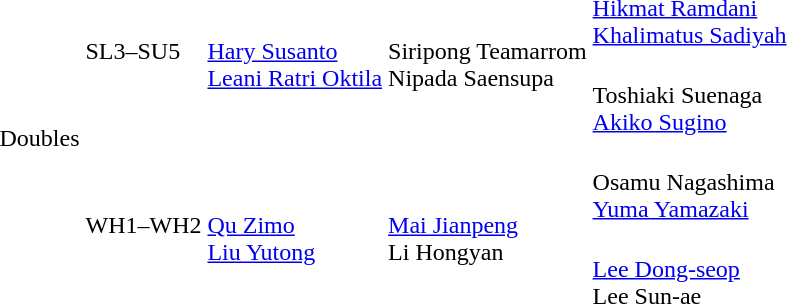<table>
<tr>
<td rowspan=4>Doubles</td>
<td rowspan=2>SL3–SU5</td>
<td rowspan=2><br><a href='#'>Hary Susanto</a><br><a href='#'>Leani Ratri Oktila</a></td>
<td rowspan=2><br>Siripong Teamarrom<br>Nipada Saensupa</td>
<td nowrap><br><a href='#'>Hikmat Ramdani</a><br><a href='#'>Khalimatus Sadiyah</a></td>
</tr>
<tr>
<td><br>Toshiaki Suenaga<br><a href='#'>Akiko Sugino</a></td>
</tr>
<tr>
<td rowspan=2>WH1–WH2</td>
<td rowspan=2><br><a href='#'>Qu Zimo</a><br><a href='#'>Liu Yutong</a></td>
<td rowspan=2><br><a href='#'>Mai Jianpeng</a><br>Li Hongyan</td>
<td><br>Osamu Nagashima<br><a href='#'>Yuma Yamazaki</a></td>
</tr>
<tr>
<td><br><a href='#'>Lee Dong-seop</a><br>Lee Sun-ae</td>
</tr>
</table>
